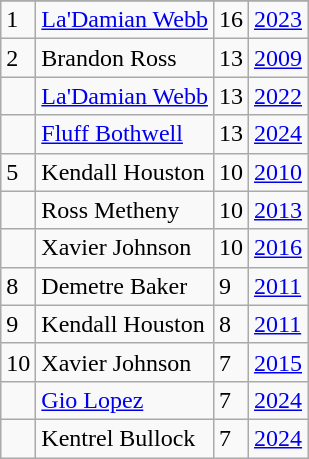<table class="wikitable">
<tr>
</tr>
<tr>
<td>1</td>
<td><a href='#'>La'Damian Webb</a></td>
<td>16</td>
<td><a href='#'>2023</a></td>
</tr>
<tr>
<td>2</td>
<td>Brandon Ross</td>
<td>13</td>
<td><a href='#'>2009</a></td>
</tr>
<tr>
<td></td>
<td><a href='#'>La'Damian Webb</a></td>
<td>13</td>
<td><a href='#'>2022</a></td>
</tr>
<tr>
<td></td>
<td><a href='#'>Fluff Bothwell</a></td>
<td>13</td>
<td><a href='#'>2024</a></td>
</tr>
<tr>
<td>5</td>
<td>Kendall Houston</td>
<td>10</td>
<td><a href='#'>2010</a></td>
</tr>
<tr>
<td></td>
<td>Ross Metheny</td>
<td>10</td>
<td><a href='#'>2013</a></td>
</tr>
<tr>
<td></td>
<td>Xavier Johnson</td>
<td>10</td>
<td><a href='#'>2016</a></td>
</tr>
<tr>
<td>8</td>
<td>Demetre Baker</td>
<td>9</td>
<td><a href='#'>2011</a></td>
</tr>
<tr>
<td>9</td>
<td>Kendall Houston</td>
<td>8</td>
<td><a href='#'>2011</a></td>
</tr>
<tr>
<td>10</td>
<td>Xavier Johnson</td>
<td>7</td>
<td><a href='#'>2015</a></td>
</tr>
<tr>
<td></td>
<td><a href='#'>Gio Lopez</a></td>
<td>7</td>
<td><a href='#'>2024</a></td>
</tr>
<tr>
<td></td>
<td>Kentrel Bullock</td>
<td>7</td>
<td><a href='#'>2024</a></td>
</tr>
</table>
